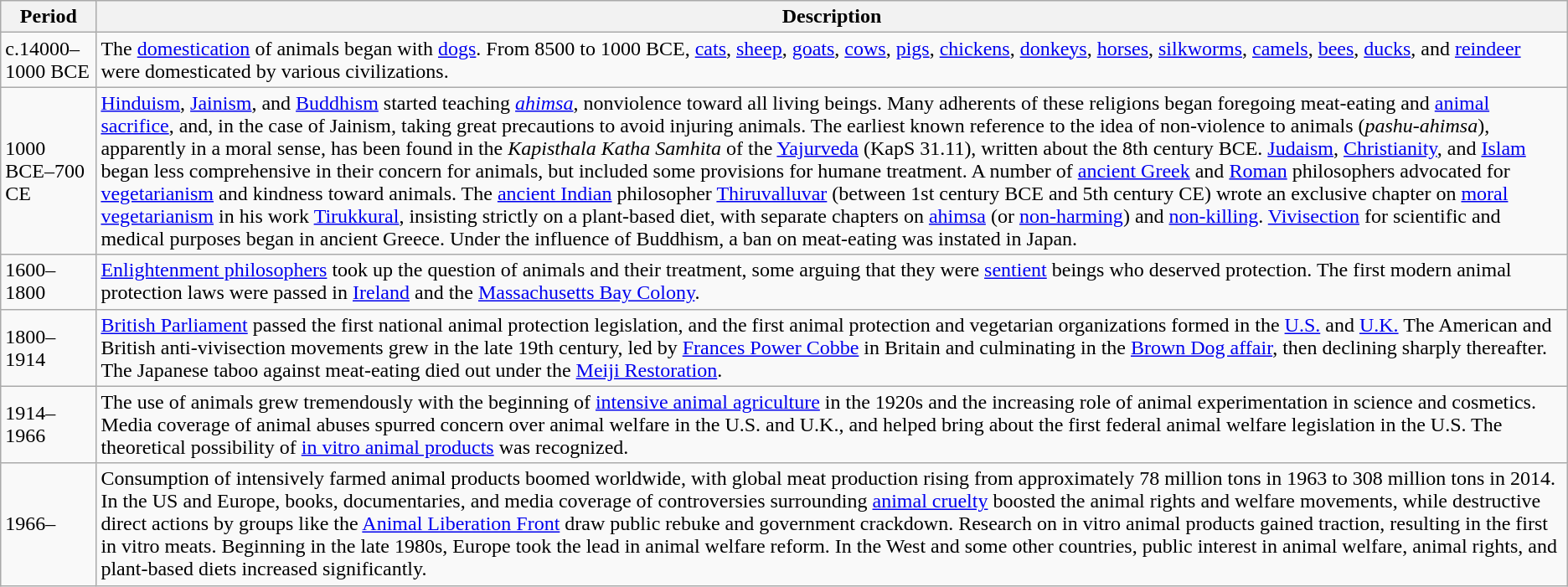<table class="sortable wikitable">
<tr>
<th>Period</th>
<th>Description</th>
</tr>
<tr>
<td>c.14000–1000 BCE</td>
<td>The <a href='#'>domestication</a> of animals began with <a href='#'>dogs</a>. From 8500 to 1000 BCE, <a href='#'>cats</a>, <a href='#'>sheep</a>, <a href='#'>goats</a>, <a href='#'>cows</a>, <a href='#'>pigs</a>, <a href='#'>chickens</a>, <a href='#'>donkeys</a>, <a href='#'>horses</a>, <a href='#'>silkworms</a>, <a href='#'>camels</a>, <a href='#'>bees</a>, <a href='#'>ducks</a>, and <a href='#'>reindeer</a> were domesticated by various civilizations.</td>
</tr>
<tr>
<td>1000 BCE–700 CE</td>
<td><a href='#'>Hinduism</a>, <a href='#'>Jainism</a>, and <a href='#'>Buddhism</a> started teaching <em><a href='#'>ahimsa</a></em>, nonviolence toward all living beings. Many adherents of these religions began foregoing meat-eating and <a href='#'>animal sacrifice</a>, and, in the case of Jainism, taking great precautions to avoid injuring animals. The earliest known reference to the idea of non-violence to animals (<em>pashu-ahimsa</em>), apparently in a moral sense, has been found in the <em>Kapisthala Katha Samhita</em> of the <a href='#'>Yajurveda</a> (KapS 31.11), written about the 8th century BCE. <a href='#'>Judaism</a>, <a href='#'>Christianity</a>, and <a href='#'>Islam</a> began less comprehensive in their concern for animals, but included some provisions for humane treatment. A number of <a href='#'>ancient Greek</a> and <a href='#'>Roman</a> philosophers advocated for <a href='#'>vegetarianism</a> and kindness toward animals. The <a href='#'>ancient Indian</a> philosopher <a href='#'>Thiruvalluvar</a> (between 1st century BCE and 5th century CE) wrote an exclusive chapter on <a href='#'>moral vegetarianism</a> in his work <a href='#'>Tirukkural</a>, insisting strictly on a plant-based diet, with separate chapters on <a href='#'>ahimsa</a> (or <a href='#'>non-harming</a>) and <a href='#'>non-killing</a>. <a href='#'>Vivisection</a> for scientific and medical purposes began in ancient Greece. Under the influence of Buddhism, a ban on meat-eating was instated in Japan.</td>
</tr>
<tr>
<td>1600–1800</td>
<td><a href='#'>Enlightenment philosophers</a> took up the question of animals and their treatment, some arguing that they were <a href='#'>sentient</a> beings who deserved protection. The first modern animal protection laws were passed in <a href='#'>Ireland</a> and the <a href='#'>Massachusetts Bay Colony</a>.</td>
</tr>
<tr>
<td>1800–1914</td>
<td><a href='#'>British Parliament</a> passed the first national animal protection legislation, and the first animal protection and vegetarian organizations formed in the <a href='#'>U.S.</a> and <a href='#'>U.K.</a> The American and British anti-vivisection movements grew in the late 19th century, led by <a href='#'>Frances Power Cobbe</a> in Britain and culminating in the <a href='#'>Brown Dog affair</a>, then declining sharply thereafter. The Japanese taboo against meat-eating died out under the <a href='#'>Meiji Restoration</a>.</td>
</tr>
<tr>
<td>1914–1966</td>
<td>The use of animals grew tremendously with the beginning of <a href='#'>intensive animal agriculture</a> in the 1920s and the increasing role of animal experimentation in science and cosmetics. Media coverage of animal abuses spurred concern over animal welfare in the U.S. and U.K., and helped bring about the first federal animal welfare legislation in the U.S. The theoretical possibility of <a href='#'>in vitro animal products</a> was recognized.</td>
</tr>
<tr>
<td>1966–</td>
<td>Consumption of intensively farmed animal products boomed worldwide, with global meat production rising from approximately 78 million tons in 1963 to 308 million tons in 2014. In the US and Europe, books, documentaries, and media coverage of controversies surrounding <a href='#'>animal cruelty</a> boosted the animal rights and welfare movements, while destructive direct actions by groups like the <a href='#'>Animal Liberation Front</a> draw public rebuke and government crackdown. Research on in vitro animal products gained traction, resulting in the first in vitro meats. Beginning in the late 1980s, Europe took the lead in animal welfare reform. In the West and some other countries, public interest in animal welfare, animal rights, and plant-based diets increased significantly.</td>
</tr>
</table>
